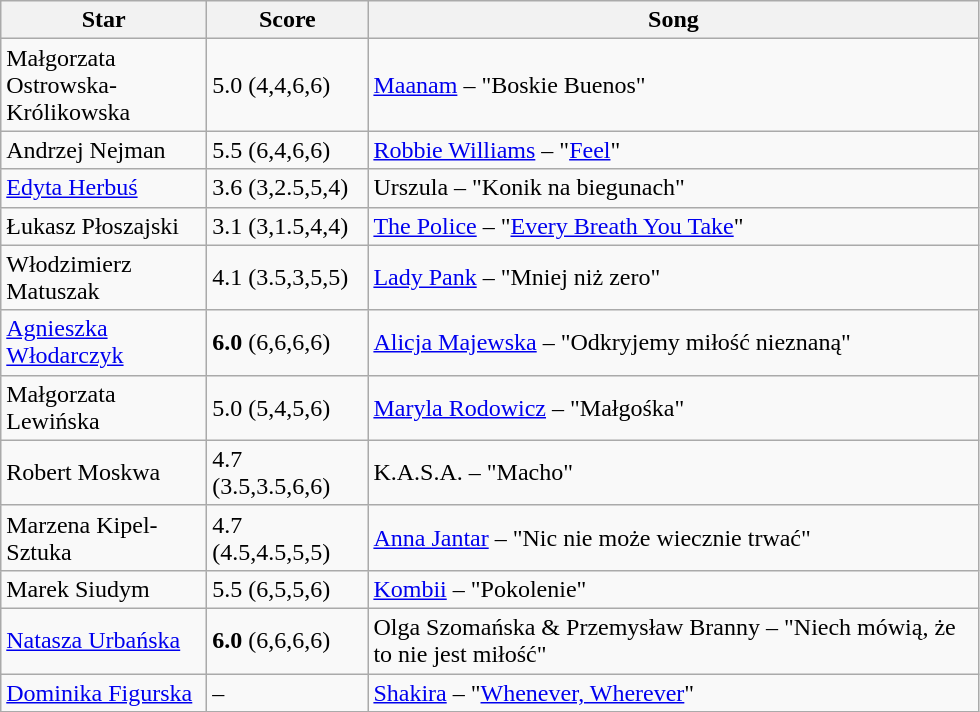<table class="wikitable">
<tr>
<th style="width:130px;">Star</th>
<th style="width:100px;">Score</th>
<th style="width:400px;">Song</th>
</tr>
<tr>
<td>Małgorzata Ostrowska-Królikowska</td>
<td>5.0 (4,4,6,6)</td>
<td><a href='#'>Maanam</a> – "Boskie Buenos"</td>
</tr>
<tr>
<td>Andrzej Nejman</td>
<td>5.5 (6,4,6,6)</td>
<td><a href='#'>Robbie Williams</a> – "<a href='#'>Feel</a>"</td>
</tr>
<tr>
<td><a href='#'>Edyta Herbuś</a></td>
<td>3.6 (3,2.5,5,4)</td>
<td>Urszula – "Konik na biegunach"</td>
</tr>
<tr>
<td>Łukasz Płoszajski</td>
<td>3.1 (3,1.5,4,4)</td>
<td><a href='#'>The Police</a> – "<a href='#'>Every Breath You Take</a>"</td>
</tr>
<tr>
<td>Włodzimierz Matuszak</td>
<td>4.1 (3.5,3,5,5)</td>
<td><a href='#'>Lady Pank</a> – "Mniej niż zero"</td>
</tr>
<tr>
<td><a href='#'>Agnieszka Włodarczyk</a></td>
<td><strong>6.0</strong> (6,6,6,6)</td>
<td><a href='#'>Alicja Majewska</a> – "Odkryjemy miłość nieznaną"</td>
</tr>
<tr>
<td>Małgorzata Lewińska</td>
<td>5.0 (5,4,5,6)</td>
<td><a href='#'>Maryla Rodowicz</a> – "Małgośka"</td>
</tr>
<tr>
<td>Robert Moskwa</td>
<td>4.7 (3.5,3.5,6,6)</td>
<td>K.A.S.A. – "Macho"</td>
</tr>
<tr>
<td>Marzena Kipel-Sztuka</td>
<td>4.7 (4.5,4.5,5,5)</td>
<td><a href='#'>Anna Jantar</a> – "Nic nie może wiecznie trwać"</td>
</tr>
<tr>
<td>Marek Siudym</td>
<td>5.5 (6,5,5,6)</td>
<td><a href='#'>Kombii</a> – "Pokolenie"</td>
</tr>
<tr>
<td><a href='#'>Natasza Urbańska</a></td>
<td><strong>6.0</strong> (6,6,6,6)</td>
<td>Olga Szomańska & Przemysław Branny – "Niech mówią, że to nie jest miłość"</td>
</tr>
<tr>
<td><a href='#'>Dominika Figurska</a></td>
<td>–</td>
<td><a href='#'>Shakira</a> – "<a href='#'>Whenever, Wherever</a>"</td>
</tr>
</table>
